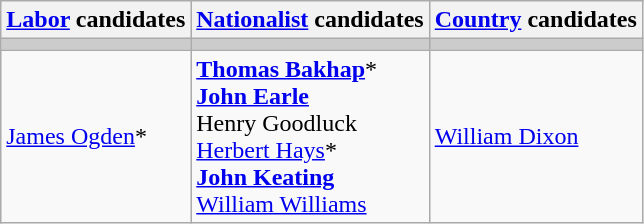<table class="wikitable">
<tr>
<th><a href='#'>Labor</a> candidates</th>
<th><a href='#'>Nationalist</a> candidates</th>
<th><a href='#'>Country</a> candidates</th>
</tr>
<tr bgcolor="#cccccc">
<td></td>
<td></td>
<td></td>
</tr>
<tr>
<td><a href='#'>James Ogden</a>*</td>
<td><strong><a href='#'>Thomas Bakhap</a></strong>*<br><strong><a href='#'>John Earle</a></strong><br>Henry Goodluck<br><a href='#'>Herbert Hays</a>*<br><strong><a href='#'>John Keating</a></strong><br><a href='#'>William Williams</a></td>
<td><a href='#'>William Dixon</a></td>
</tr>
</table>
